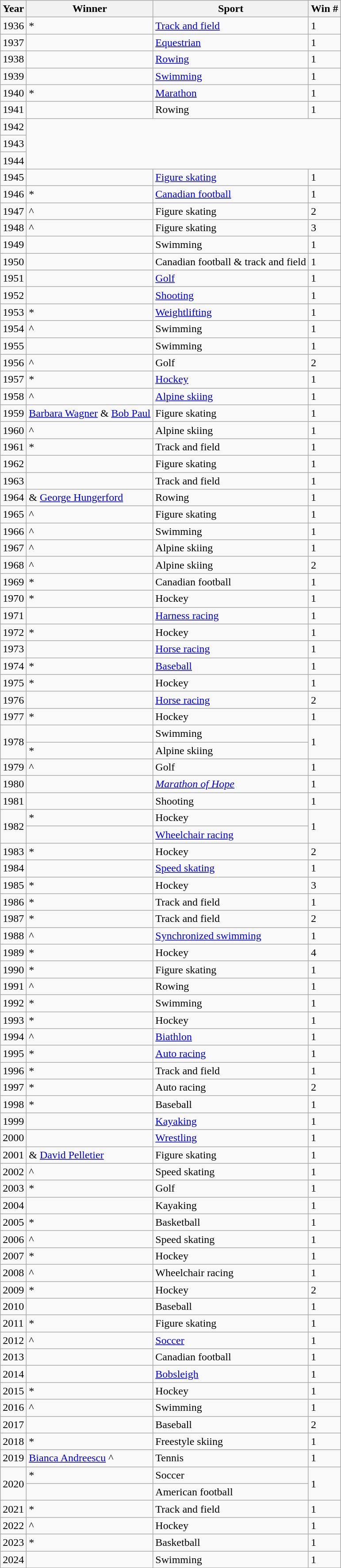<table class="wikitable sortable">
<tr>
<th>Year</th>
<th>Winner</th>
<th>Sport</th>
<th>Win #</th>
</tr>
<tr>
<td>1936</td>
<td> *</td>
<td><a href='#'>Track and field</a></td>
<td>1</td>
</tr>
<tr>
<td>1937</td>
<td></td>
<td><a href='#'>Equestrian</a></td>
<td>1</td>
</tr>
<tr>
<td>1938</td>
<td></td>
<td><a href='#'>Rowing</a></td>
<td>1</td>
</tr>
<tr>
<td>1939</td>
<td></td>
<td><a href='#'>Swimming</a></td>
<td>1</td>
</tr>
<tr>
<td>1940</td>
<td> *</td>
<td><a href='#'>Marathon</a></td>
<td>1</td>
</tr>
<tr>
<td>1941</td>
<td></td>
<td>Rowing</td>
<td>1</td>
</tr>
<tr>
<td>1942</td>
<td rowspan="3" colspan="3"></td>
</tr>
<tr>
<td>1943</td>
</tr>
<tr>
<td>1944</td>
</tr>
<tr>
<td>1945</td>
<td></td>
<td><a href='#'>Figure skating</a></td>
<td>1</td>
</tr>
<tr>
<td>1946</td>
<td> *</td>
<td><a href='#'>Canadian football</a></td>
<td>1</td>
</tr>
<tr>
<td>1947</td>
<td> ^</td>
<td>Figure skating</td>
<td>2</td>
</tr>
<tr>
<td>1948</td>
<td> ^</td>
<td>Figure skating</td>
<td>3</td>
</tr>
<tr>
<td>1949</td>
<td></td>
<td>Swimming</td>
<td>1</td>
</tr>
<tr>
<td>1950</td>
<td></td>
<td>Canadian football & track and field</td>
<td>1</td>
</tr>
<tr>
<td>1951</td>
<td></td>
<td><a href='#'>Golf</a></td>
<td>1</td>
</tr>
<tr>
<td>1952</td>
<td></td>
<td><a href='#'>Shooting</a></td>
<td>1</td>
</tr>
<tr>
<td>1953</td>
<td> *</td>
<td><a href='#'>Weightlifting</a></td>
<td>1</td>
</tr>
<tr>
<td>1954</td>
<td> ^</td>
<td>Swimming</td>
<td>1</td>
</tr>
<tr>
<td>1955</td>
<td></td>
<td>Swimming</td>
<td>1</td>
</tr>
<tr>
<td>1956</td>
<td> ^</td>
<td>Golf</td>
<td>2</td>
</tr>
<tr>
<td>1957</td>
<td> *</td>
<td><a href='#'>Hockey</a></td>
<td>1</td>
</tr>
<tr>
<td>1958</td>
<td> ^</td>
<td><a href='#'>Alpine skiing</a></td>
<td>1</td>
</tr>
<tr>
<td>1959</td>
<td><a href='#'>Barbara Wagner</a> & <a href='#'>Bob Paul</a></td>
<td>Figure skating</td>
<td>1</td>
</tr>
<tr>
<td>1960</td>
<td> ^</td>
<td>Alpine skiing</td>
<td>1</td>
</tr>
<tr>
<td>1961</td>
<td> *</td>
<td>Track and field</td>
<td>1</td>
</tr>
<tr>
<td>1962</td>
<td></td>
<td>Figure skating</td>
<td>1</td>
</tr>
<tr>
<td>1963</td>
<td></td>
<td>Track and field</td>
<td>1</td>
</tr>
<tr>
<td>1964</td>
<td> & <a href='#'>George Hungerford</a></td>
<td>Rowing</td>
<td>1</td>
</tr>
<tr>
<td>1965</td>
<td> ^</td>
<td>Figure skating</td>
<td>1</td>
</tr>
<tr>
<td>1966</td>
<td> ^</td>
<td>Swimming</td>
<td>1</td>
</tr>
<tr>
<td>1967</td>
<td> ^</td>
<td>Alpine skiing</td>
<td>1</td>
</tr>
<tr>
<td>1968</td>
<td> ^</td>
<td>Alpine skiing</td>
<td>2</td>
</tr>
<tr>
<td>1969</td>
<td> *</td>
<td>Canadian football</td>
<td>1</td>
</tr>
<tr>
<td>1970</td>
<td> *</td>
<td>Hockey</td>
<td>1</td>
</tr>
<tr>
<td>1971</td>
<td></td>
<td><a href='#'>Harness racing</a></td>
<td>1</td>
</tr>
<tr>
<td>1972</td>
<td> *</td>
<td>Hockey</td>
<td>1</td>
</tr>
<tr>
<td>1973</td>
<td></td>
<td><a href='#'>Horse racing</a></td>
<td>1</td>
</tr>
<tr>
<td>1974</td>
<td> *</td>
<td><a href='#'>Baseball</a></td>
<td>1</td>
</tr>
<tr>
<td>1975</td>
<td> *</td>
<td>Hockey</td>
<td>1</td>
</tr>
<tr>
<td>1976</td>
<td></td>
<td><a href='#'>Horse racing</a></td>
<td>2</td>
</tr>
<tr>
<td>1977</td>
<td> *</td>
<td>Hockey</td>
<td>1</td>
</tr>
<tr>
<td rowspan=2>1978</td>
<td></td>
<td>Swimming</td>
<td rowspan=2>1</td>
</tr>
<tr>
<td> *</td>
<td>Alpine skiing</td>
</tr>
<tr>
<td>1979</td>
<td> ^</td>
<td>Golf</td>
<td>1</td>
</tr>
<tr>
<td>1980</td>
<td></td>
<td><em><a href='#'>Marathon of Hope</a></em></td>
<td>1</td>
</tr>
<tr>
<td>1981</td>
<td></td>
<td>Shooting</td>
<td>1</td>
</tr>
<tr>
<td rowspan=2>1982</td>
<td> *</td>
<td>Hockey</td>
<td rowspan=2>1</td>
</tr>
<tr>
<td></td>
<td><a href='#'>Wheelchair racing</a></td>
</tr>
<tr>
<td>1983</td>
<td> *</td>
<td>Hockey</td>
<td>2</td>
</tr>
<tr>
<td>1984</td>
<td></td>
<td><a href='#'>Speed skating</a></td>
<td>1</td>
</tr>
<tr>
<td>1985</td>
<td> *</td>
<td>Hockey</td>
<td>3</td>
</tr>
<tr>
<td>1986</td>
<td> *</td>
<td>Track and field</td>
<td>1</td>
</tr>
<tr>
<td>1987</td>
<td> *</td>
<td>Track and field</td>
<td>2</td>
</tr>
<tr>
<td>1988</td>
<td> ^</td>
<td><a href='#'>Synchronized swimming</a></td>
<td>1</td>
</tr>
<tr>
<td>1989</td>
<td> *</td>
<td>Hockey</td>
<td>4</td>
</tr>
<tr>
<td>1990</td>
<td> *</td>
<td>Figure skating</td>
<td>1</td>
</tr>
<tr>
<td>1991</td>
<td> ^</td>
<td>Rowing</td>
<td>1</td>
</tr>
<tr>
<td>1992</td>
<td> *</td>
<td>Swimming</td>
<td>1</td>
</tr>
<tr>
<td>1993</td>
<td> *</td>
<td>Hockey</td>
<td>1</td>
</tr>
<tr>
<td>1994</td>
<td> ^</td>
<td><a href='#'>Biathlon</a></td>
<td>1</td>
</tr>
<tr>
<td>1995</td>
<td> *</td>
<td><a href='#'>Auto racing</a></td>
<td>1</td>
</tr>
<tr>
<td>1996</td>
<td> *</td>
<td>Track and field</td>
<td>1</td>
</tr>
<tr>
<td>1997</td>
<td> *</td>
<td>Auto racing</td>
<td>2</td>
</tr>
<tr>
<td>1998</td>
<td> *</td>
<td>Baseball</td>
<td>1</td>
</tr>
<tr>
<td>1999</td>
<td></td>
<td><a href='#'>Kayaking</a></td>
<td>1</td>
</tr>
<tr>
<td>2000</td>
<td></td>
<td><a href='#'>Wrestling</a></td>
<td>1</td>
</tr>
<tr>
<td>2001</td>
<td> & <a href='#'>David Pelletier</a></td>
<td>Figure skating</td>
<td>1</td>
</tr>
<tr>
<td>2002</td>
<td> ^</td>
<td>Speed skating</td>
<td>1</td>
</tr>
<tr>
<td>2003</td>
<td> *</td>
<td>Golf</td>
<td>1</td>
</tr>
<tr>
<td>2004</td>
<td></td>
<td>Kayaking</td>
<td>1</td>
</tr>
<tr>
<td>2005</td>
<td> *</td>
<td>Basketball</td>
<td>1</td>
</tr>
<tr>
<td>2006</td>
<td> ^</td>
<td>Speed skating</td>
<td>1</td>
</tr>
<tr>
<td>2007</td>
<td> *</td>
<td>Hockey</td>
<td>1</td>
</tr>
<tr>
<td>2008</td>
<td> ^</td>
<td>Wheelchair racing</td>
<td>1</td>
</tr>
<tr>
<td>2009</td>
<td> *</td>
<td>Hockey</td>
<td>2</td>
</tr>
<tr>
<td>2010</td>
<td></td>
<td>Baseball</td>
<td>1</td>
</tr>
<tr>
<td>2011</td>
<td> *</td>
<td>Figure skating</td>
<td>1</td>
</tr>
<tr>
<td>2012</td>
<td> ^</td>
<td><a href='#'>Soccer</a></td>
<td>1</td>
</tr>
<tr>
<td>2013</td>
<td></td>
<td>Canadian football</td>
<td>1</td>
</tr>
<tr>
<td>2014</td>
<td></td>
<td><a href='#'>Bobsleigh</a></td>
<td>1</td>
</tr>
<tr>
<td>2015</td>
<td> *</td>
<td>Hockey</td>
<td>1</td>
</tr>
<tr>
<td>2016</td>
<td> ^</td>
<td>Swimming</td>
<td>1</td>
</tr>
<tr>
<td>2017</td>
<td></td>
<td>Baseball</td>
<td>2</td>
</tr>
<tr>
<td>2018</td>
<td> *</td>
<td>Freestyle skiing</td>
<td>1</td>
</tr>
<tr>
<td>2019</td>
<td><a href='#'>Bianca Andreescu</a> ^</td>
<td>Tennis</td>
<td>1</td>
</tr>
<tr>
<td rowspan=2>2020</td>
<td> *</td>
<td>Soccer</td>
<td rowspan=2>1</td>
</tr>
<tr>
<td> </td>
<td>American football</td>
</tr>
<tr>
<td>2021</td>
<td> *</td>
<td>Track and field</td>
<td>1</td>
</tr>
<tr>
<td>2022</td>
<td> ^</td>
<td>Hockey</td>
<td>1</td>
</tr>
<tr>
<td>2023</td>
<td> *</td>
<td>Basketball</td>
<td>1</td>
</tr>
<tr>
<td>2024</td>
<td> </td>
<td>Swimming</td>
<td>1</td>
</tr>
</table>
